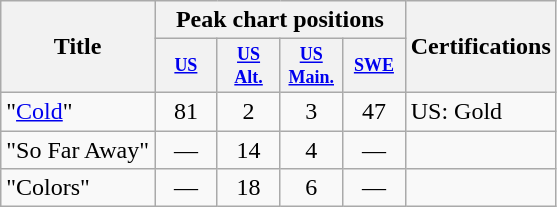<table class="wikitable">
<tr>
<th rowspan="2">Title</th>
<th colspan="4">Peak chart positions</th>
<th rowspan="2">Certifications</th>
</tr>
<tr>
<th style="width:3em;font-size:75%;"><a href='#'>US</a><br></th>
<th style="width:3em;font-size:75%;"><a href='#'>US<br>Alt.</a><br></th>
<th style="width:3em;font-size:75%;"><a href='#'>US<br>Main.</a><br></th>
<th style="width:3em;font-size:75%;"><a href='#'>SWE</a><br></th>
</tr>
<tr>
<td>"<a href='#'>Cold</a>"</td>
<td align="center">81</td>
<td align="center">2</td>
<td align="center">3</td>
<td align="center">47</td>
<td>US: Gold</td>
</tr>
<tr>
<td>"So Far Away"</td>
<td align="center">—</td>
<td align="center">14</td>
<td align="center">4</td>
<td align="center">—</td>
<td></td>
</tr>
<tr>
<td>"Colors"</td>
<td align="center">—</td>
<td align="center">18</td>
<td align="center">6</td>
<td align="center">—</td>
<td></td>
</tr>
</table>
